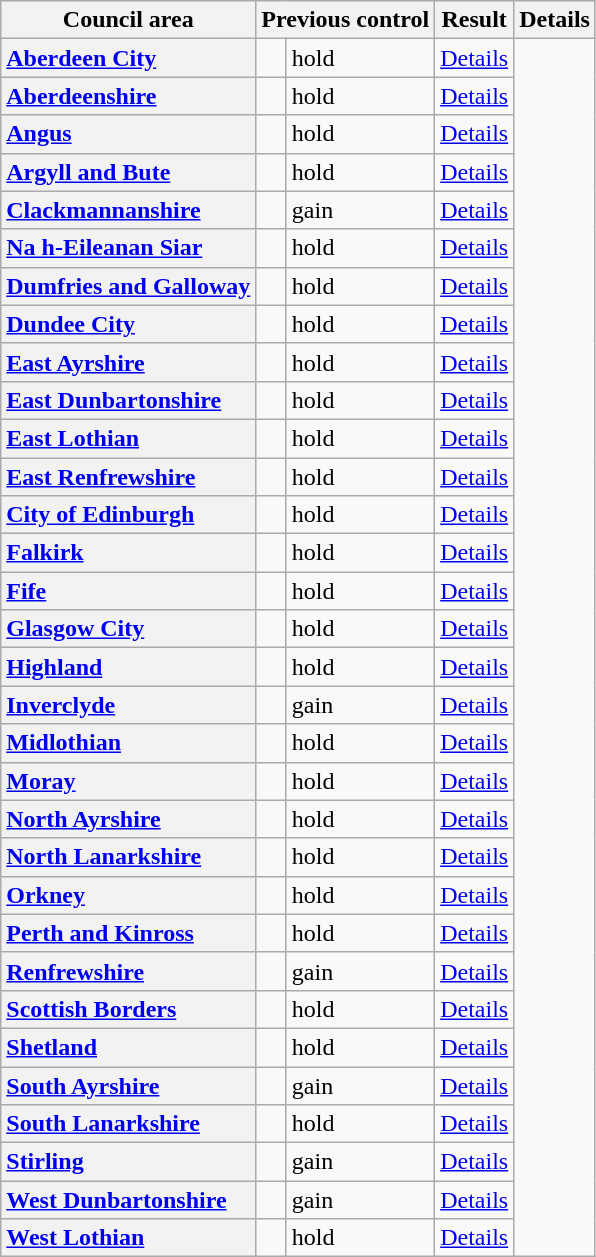<table class="wikitable sortable" border="1">
<tr>
<th scope="col">Council area</th>
<th colspan=2>Previous control</th>
<th colspan=2>Result</th>
<th class="unsortable" scope="col">Details</th>
</tr>
<tr>
<th scope="row" style="text-align: left;"><a href='#'>Aberdeen City</a></th>
<td></td>
<td> hold</td>
<td><a href='#'>Details</a></td>
</tr>
<tr>
<th scope="row" style="text-align: left;"><a href='#'>Aberdeenshire</a></th>
<td></td>
<td> hold</td>
<td><a href='#'>Details</a></td>
</tr>
<tr>
<th scope="row" style="text-align: left;"><a href='#'>Angus</a></th>
<td></td>
<td> hold</td>
<td><a href='#'>Details</a></td>
</tr>
<tr>
<th scope="row" style="text-align: left;"><a href='#'>Argyll and Bute</a></th>
<td></td>
<td> hold</td>
<td><a href='#'>Details</a></td>
</tr>
<tr>
<th scope="row" style="text-align: left;"><a href='#'>Clackmannanshire</a></th>
<td></td>
<td> gain</td>
<td><a href='#'>Details</a></td>
</tr>
<tr>
<th scope="row" style="text-align: left;"><a href='#'>Na h-Eileanan Siar</a></th>
<td></td>
<td> hold</td>
<td><a href='#'>Details</a></td>
</tr>
<tr>
<th scope="row" style="text-align: left;"><a href='#'>Dumfries and Galloway</a></th>
<td></td>
<td> hold</td>
<td><a href='#'>Details</a></td>
</tr>
<tr>
<th scope="row" style="text-align: left;"><a href='#'>Dundee City</a></th>
<td></td>
<td> hold</td>
<td><a href='#'>Details</a></td>
</tr>
<tr>
<th scope="row" style="text-align: left;"><a href='#'>East Ayrshire</a></th>
<td></td>
<td> hold</td>
<td><a href='#'>Details</a></td>
</tr>
<tr>
<th scope="row" style="text-align: left;"><a href='#'>East Dunbartonshire</a></th>
<td></td>
<td> hold</td>
<td><a href='#'>Details</a></td>
</tr>
<tr>
<th scope="row" style="text-align: left;"><a href='#'>East Lothian</a></th>
<td></td>
<td> hold</td>
<td><a href='#'>Details</a></td>
</tr>
<tr>
<th scope="row" style="text-align: left;"><a href='#'>East Renfrewshire</a></th>
<td></td>
<td> hold</td>
<td><a href='#'>Details</a></td>
</tr>
<tr>
<th scope="row" style="text-align: left;"><a href='#'>City of Edinburgh</a></th>
<td></td>
<td> hold</td>
<td><a href='#'>Details</a></td>
</tr>
<tr>
<th scope="row" style="text-align: left;"><a href='#'>Falkirk</a></th>
<td></td>
<td> hold</td>
<td><a href='#'>Details</a></td>
</tr>
<tr>
<th scope="row" style="text-align: left;"><a href='#'>Fife</a></th>
<td></td>
<td> hold</td>
<td><a href='#'>Details</a></td>
</tr>
<tr>
<th scope="row" style="text-align: left;"><a href='#'>Glasgow City</a></th>
<td></td>
<td> hold</td>
<td><a href='#'>Details</a></td>
</tr>
<tr>
<th scope="row" style="text-align: left;"><a href='#'>Highland</a></th>
<td></td>
<td> hold</td>
<td><a href='#'>Details</a></td>
</tr>
<tr>
<th scope="row" style="text-align: left;"><a href='#'>Inverclyde</a></th>
<td></td>
<td> gain</td>
<td><a href='#'>Details</a></td>
</tr>
<tr>
<th scope="row" style="text-align: left;"><a href='#'>Midlothian</a></th>
<td></td>
<td> hold</td>
<td><a href='#'>Details</a></td>
</tr>
<tr>
<th scope="row" style="text-align: left;"><a href='#'>Moray</a></th>
<td></td>
<td> hold</td>
<td><a href='#'>Details</a></td>
</tr>
<tr>
<th scope="row" style="text-align: left;"><a href='#'>North Ayrshire</a></th>
<td></td>
<td> hold</td>
<td><a href='#'>Details</a></td>
</tr>
<tr>
<th scope="row" style="text-align: left;"><a href='#'>North Lanarkshire</a></th>
<td></td>
<td> hold</td>
<td><a href='#'>Details</a></td>
</tr>
<tr>
<th scope="row" style="text-align: left;"><a href='#'>Orkney</a></th>
<td></td>
<td> hold</td>
<td><a href='#'>Details</a></td>
</tr>
<tr>
<th scope="row" style="text-align: left;"><a href='#'>Perth and Kinross</a></th>
<td></td>
<td> hold</td>
<td><a href='#'>Details</a></td>
</tr>
<tr>
<th scope="row" style="text-align: left;"><a href='#'>Renfrewshire</a></th>
<td></td>
<td> gain</td>
<td><a href='#'>Details</a></td>
</tr>
<tr>
<th scope="row" style="text-align: left;"><a href='#'>Scottish Borders</a></th>
<td></td>
<td> hold</td>
<td><a href='#'>Details</a></td>
</tr>
<tr>
<th scope="row" style="text-align: left;"><a href='#'>Shetland</a></th>
<td></td>
<td> hold</td>
<td><a href='#'>Details</a></td>
</tr>
<tr>
<th scope="row" style="text-align: left;"><a href='#'>South Ayrshire</a></th>
<td></td>
<td> gain</td>
<td><a href='#'>Details</a></td>
</tr>
<tr>
<th scope="row" style="text-align: left;"><a href='#'>South Lanarkshire</a></th>
<td></td>
<td> hold</td>
<td><a href='#'>Details</a></td>
</tr>
<tr>
<th scope="row" style="text-align: left;"><a href='#'>Stirling</a></th>
<td></td>
<td> gain</td>
<td><a href='#'>Details</a></td>
</tr>
<tr>
<th scope="row" style="text-align: left;"><a href='#'>West Dunbartonshire</a></th>
<td></td>
<td> gain</td>
<td><a href='#'>Details</a></td>
</tr>
<tr>
<th scope="row" style="text-align: left;"><a href='#'>West Lothian</a></th>
<td></td>
<td> hold</td>
<td><a href='#'>Details</a></td>
</tr>
</table>
